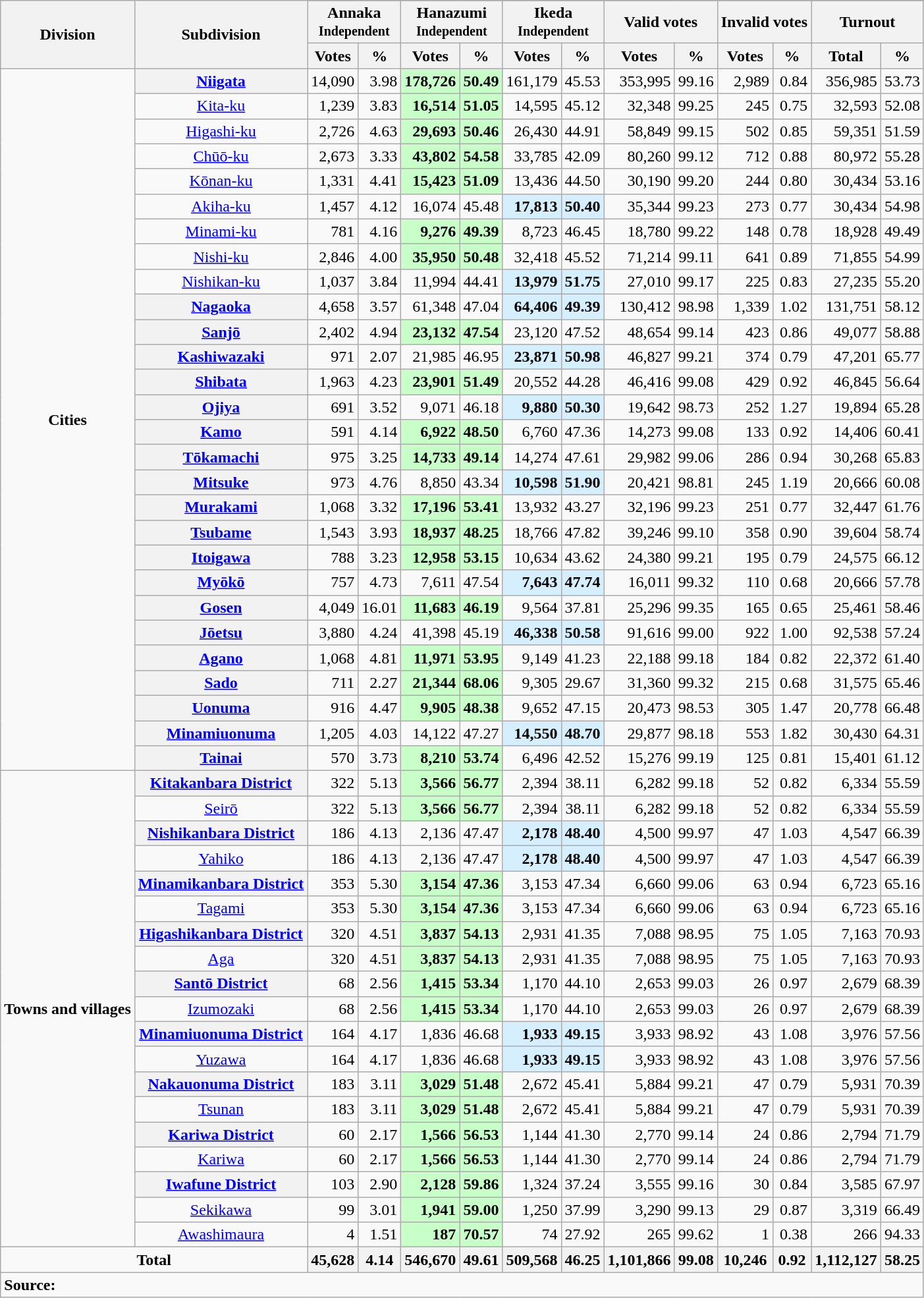<table class="wikitable sortable" style=text-align:right>
<tr>
<th rowspan=3>Division</th>
<th rowspan=3>Subdivision</th>
</tr>
<tr>
<th colspan=2>Annaka<br><small>Independent</small></th>
<th colspan=2>Hanazumi<br><small>Independent</small></th>
<th colspan=2>Ikeda<br><small>Independent</small></th>
<th colspan=2>Valid votes</th>
<th colspan=2>Invalid votes</th>
<th colspan=2>Turnout</th>
</tr>
<tr>
<th>Votes</th>
<th>%</th>
<th>Votes</th>
<th>%</th>
<th>Votes</th>
<th>%</th>
<th>Votes</th>
<th>%</th>
<th>Votes</th>
<th>%</th>
<th>Total</th>
<th>%</th>
</tr>
<tr>
<td rowspan="28" style="text-align:center"><strong>Cities</strong></td>
<th><a href='#'>Niigata</a></th>
<td>14,090</td>
<td>3.98</td>
<td bgcolor=#C8FFC8><strong>178,726</strong></td>
<td bgcolor=#C8FFC8><strong>50.49</strong></td>
<td>161,179</td>
<td>45.53</td>
<td>353,995</td>
<td>99.16</td>
<td>2,989</td>
<td>0.84</td>
<td>356,985</td>
<td>53.73</td>
</tr>
<tr>
<td style="text-align:center"><a href='#'>Kita-ku</a></td>
<td>1,239</td>
<td>3.83</td>
<td bgcolor=#C8FFC8><strong>16,514</strong></td>
<td bgcolor=#C8FFC8><strong>51.05</strong></td>
<td>14,595</td>
<td>45.12</td>
<td>32,348</td>
<td>99.25</td>
<td>245</td>
<td>0.75</td>
<td>32,593</td>
<td>52.08</td>
</tr>
<tr>
<td style="text-align:center"><a href='#'>Higashi-ku</a></td>
<td>2,726</td>
<td>4.63</td>
<td bgcolor=#C8FFC8><strong>29,693</strong></td>
<td bgcolor=#C8FFC8><strong>50.46</strong></td>
<td>26,430</td>
<td>44.91</td>
<td>58,849</td>
<td>99.15</td>
<td>502</td>
<td>0.85</td>
<td>59,351</td>
<td>51.59</td>
</tr>
<tr>
<td style="text-align:center"><a href='#'>Chūō-ku</a></td>
<td>2,673</td>
<td>3.33</td>
<td bgcolor=#C8FFC8><strong>43,802</strong></td>
<td bgcolor=#C8FFC8><strong>54.58</strong></td>
<td>33,785</td>
<td>42.09</td>
<td>80,260</td>
<td>99.12</td>
<td>712</td>
<td>0.88</td>
<td>80,972</td>
<td>55.28</td>
</tr>
<tr>
<td style="text-align:center"><a href='#'>Kōnan-ku</a></td>
<td>1,331</td>
<td>4.41</td>
<td bgcolor=#C8FFC8><strong>15,423</strong></td>
<td bgcolor=#C8FFC8><strong>51.09</strong></td>
<td>13,436</td>
<td>44.50</td>
<td>30,190</td>
<td>99.20</td>
<td>244</td>
<td>0.80</td>
<td>30,434</td>
<td>53.16</td>
</tr>
<tr>
<td style="text-align:center"><a href='#'>Akiha-ku</a></td>
<td>1,457</td>
<td>4.12</td>
<td>16,074</td>
<td>45.48</td>
<td bgcolor=#D5EFFF><strong>17,813</strong></td>
<td bgcolor=#D5EFFF><strong>50.40</strong></td>
<td>35,344</td>
<td>99.23</td>
<td>273</td>
<td>0.77</td>
<td>30,434</td>
<td>54.98</td>
</tr>
<tr>
<td style="text-align:center"><a href='#'>Minami-ku</a></td>
<td>781</td>
<td>4.16</td>
<td bgcolor=#C8FFC8><strong>9,276</strong></td>
<td bgcolor=#C8FFC8><strong>49.39</strong></td>
<td>8,723</td>
<td>46.45</td>
<td>18,780</td>
<td>99.22</td>
<td>148</td>
<td>0.78</td>
<td>18,928</td>
<td>49.49</td>
</tr>
<tr>
<td style="text-align:center"><a href='#'>Nishi-ku</a></td>
<td>2,846</td>
<td>4.00</td>
<td bgcolor=#C8FFC8><strong>35,950</strong></td>
<td bgcolor=#C8FFC8><strong>50.48</strong></td>
<td>32,418</td>
<td>45.52</td>
<td>71,214</td>
<td>99.11</td>
<td>641</td>
<td>0.89</td>
<td>71,855</td>
<td>54.99</td>
</tr>
<tr>
<td style="text-align:center"><a href='#'>Nishikan-ku</a></td>
<td>1,037</td>
<td>3.84</td>
<td>11,994</td>
<td>44.41</td>
<td bgcolor=#D5EFFF><strong>13,979</strong></td>
<td bgcolor=#D5EFFF><strong>51.75</strong></td>
<td>27,010</td>
<td>99.17</td>
<td>225</td>
<td>0.83</td>
<td>27,235</td>
<td>55.20</td>
</tr>
<tr>
<th><a href='#'>Nagaoka</a></th>
<td>4,658</td>
<td>3.57</td>
<td>61,348</td>
<td>47.04</td>
<td bgcolor=#D5EFFF><strong>64,406</strong></td>
<td bgcolor=#D5EFFF><strong>49.39</strong></td>
<td>130,412</td>
<td>98.98</td>
<td>1,339</td>
<td>1.02</td>
<td>131,751</td>
<td>58.12</td>
</tr>
<tr>
<th><a href='#'>Sanjō</a></th>
<td>2,402</td>
<td>4.94</td>
<td bgcolor=#C8FFC8><strong>23,132</strong></td>
<td bgcolor=#C8FFC8><strong>47.54</strong></td>
<td>23,120</td>
<td>47.52</td>
<td>48,654</td>
<td>99.14</td>
<td>423</td>
<td>0.86</td>
<td>49,077</td>
<td>58.88</td>
</tr>
<tr>
<th><a href='#'>Kashiwazaki</a></th>
<td>971</td>
<td>2.07</td>
<td>21,985</td>
<td>46.95</td>
<td bgcolor=#D5EFFF><strong>23,871</strong></td>
<td bgcolor=#D5EFFF><strong>50.98</strong></td>
<td>46,827</td>
<td>99.21</td>
<td>374</td>
<td>0.79</td>
<td>47,201</td>
<td>65.77</td>
</tr>
<tr>
<th><a href='#'>Shibata</a></th>
<td>1,963</td>
<td>4.23</td>
<td bgcolor=#C8FFC8><strong>23,901</strong></td>
<td bgcolor=#C8FFC8><strong>51.49</strong></td>
<td>20,552</td>
<td>44.28</td>
<td>46,416</td>
<td>99.08</td>
<td>429</td>
<td>0.92</td>
<td>46,845</td>
<td>56.64</td>
</tr>
<tr>
<th><a href='#'>Ojiya</a></th>
<td>691</td>
<td>3.52</td>
<td>9,071</td>
<td>46.18</td>
<td bgcolor=#D5EFFF><strong>9,880</strong></td>
<td bgcolor=#D5EFFF><strong>50.30</strong></td>
<td>19,642</td>
<td>98.73</td>
<td>252</td>
<td>1.27</td>
<td>19,894</td>
<td>65.28</td>
</tr>
<tr>
<th><a href='#'>Kamo</a></th>
<td>591</td>
<td>4.14</td>
<td bgcolor=#C8FFC8><strong>6,922</strong></td>
<td bgcolor=#C8FFC8><strong>48.50</strong></td>
<td>6,760</td>
<td>47.36</td>
<td>14,273</td>
<td>99.08</td>
<td>133</td>
<td>0.92</td>
<td>14,406</td>
<td>60.41</td>
</tr>
<tr>
<th><a href='#'>Tōkamachi</a></th>
<td>975</td>
<td>3.25</td>
<td bgcolor=#C8FFC8><strong>14,733</strong></td>
<td bgcolor=#C8FFC8><strong>49.14</strong></td>
<td>14,274</td>
<td>47.61</td>
<td>29,982</td>
<td>99.06</td>
<td>286</td>
<td>0.94</td>
<td>30,268</td>
<td>65.83</td>
</tr>
<tr>
<th><a href='#'>Mitsuke</a></th>
<td>973</td>
<td>4.76</td>
<td>8,850</td>
<td>43.34</td>
<td bgcolor=#D5EFFF><strong>10,598</strong></td>
<td bgcolor=#D5EFFF><strong>51.90</strong></td>
<td>20,421</td>
<td>98.81</td>
<td>245</td>
<td>1.19</td>
<td>20,666</td>
<td>60.08</td>
</tr>
<tr>
<th><a href='#'>Murakami</a></th>
<td>1,068</td>
<td>3.32</td>
<td bgcolor=#C8FFC8><strong>17,196</strong></td>
<td bgcolor=#C8FFC8><strong>53.41</strong></td>
<td>13,932</td>
<td>43.27</td>
<td>32,196</td>
<td>99.23</td>
<td>251</td>
<td>0.77</td>
<td>32,447</td>
<td>61.76</td>
</tr>
<tr>
<th><a href='#'>Tsubame</a></th>
<td>1,543</td>
<td>3.93</td>
<td bgcolor=#C8FFC8><strong>18,937</strong></td>
<td bgcolor=#C8FFC8><strong>48.25</strong></td>
<td>18,766</td>
<td>47.82</td>
<td>39,246</td>
<td>99.10</td>
<td>358</td>
<td>0.90</td>
<td>39,604</td>
<td>58.74</td>
</tr>
<tr>
<th><a href='#'>Itoigawa</a></th>
<td>788</td>
<td>3.23</td>
<td bgcolor=#C8FFC8><strong>12,958</strong></td>
<td bgcolor=#C8FFC8><strong>53.15</strong></td>
<td>10,634</td>
<td>43.62</td>
<td>24,380</td>
<td>99.21</td>
<td>195</td>
<td>0.79</td>
<td>24,575</td>
<td>66.12</td>
</tr>
<tr>
<th><a href='#'>Myōkō</a></th>
<td>757</td>
<td>4.73</td>
<td>7,611</td>
<td>47.54</td>
<td bgcolor=#D5EFFF><strong>7,643</strong></td>
<td bgcolor=#D5EFFF><strong>47.74</strong></td>
<td>16,011</td>
<td>99.32</td>
<td>110</td>
<td>0.68</td>
<td>20,666</td>
<td>57.78</td>
</tr>
<tr>
<th><a href='#'>Gosen</a></th>
<td>4,049</td>
<td>16.01</td>
<td bgcolor=#C8FFC8><strong>11,683</strong></td>
<td bgcolor=#C8FFC8><strong>46.19</strong></td>
<td>9,564</td>
<td>37.81</td>
<td>25,296</td>
<td>99.35</td>
<td>165</td>
<td>0.65</td>
<td>25,461</td>
<td>58.46</td>
</tr>
<tr>
<th><a href='#'>Jōetsu</a></th>
<td>3,880</td>
<td>4.24</td>
<td>41,398</td>
<td>45.19</td>
<td bgcolor=#D5EFFF><strong>46,338</strong></td>
<td bgcolor=#D5EFFF><strong>50.58</strong></td>
<td>91,616</td>
<td>99.00</td>
<td>922</td>
<td>1.00</td>
<td>92,538</td>
<td>57.24</td>
</tr>
<tr>
<th><a href='#'>Agano</a></th>
<td>1,068</td>
<td>4.81</td>
<td bgcolor=#C8FFC8><strong>11,971</strong></td>
<td bgcolor=#C8FFC8><strong>53.95</strong></td>
<td>9,149</td>
<td>41.23</td>
<td>22,188</td>
<td>99.18</td>
<td>184</td>
<td>0.82</td>
<td>22,372</td>
<td>61.40</td>
</tr>
<tr>
<th><a href='#'>Sado</a></th>
<td>711</td>
<td>2.27</td>
<td bgcolor=#C8FFC8><strong>21,344</strong></td>
<td bgcolor=#C8FFC8><strong>68.06</strong></td>
<td>9,305</td>
<td>29.67</td>
<td>31,360</td>
<td>99.32</td>
<td>215</td>
<td>0.68</td>
<td>31,575</td>
<td>65.46</td>
</tr>
<tr>
<th><a href='#'>Uonuma</a></th>
<td>916</td>
<td>4.47</td>
<td bgcolor=#C8FFC8><strong>9,905</strong></td>
<td bgcolor=#C8FFC8><strong>48.38</strong></td>
<td>9,652</td>
<td>47.15</td>
<td>20,473</td>
<td>98.53</td>
<td>305</td>
<td>1.47</td>
<td>20,778</td>
<td>66.48</td>
</tr>
<tr>
<th><a href='#'>Minamiuonuma</a></th>
<td>1,205</td>
<td>4.03</td>
<td>14,122</td>
<td>47.27</td>
<td bgcolor=#D5EFFF><strong>14,550</strong></td>
<td bgcolor=#D5EFFF><strong>48.70</strong></td>
<td>29,877</td>
<td>98.18</td>
<td>553</td>
<td>1.82</td>
<td>30,430</td>
<td>64.31</td>
</tr>
<tr>
<th><a href='#'>Tainai</a></th>
<td>570</td>
<td>3.73</td>
<td bgcolor=#C8FFC8><strong>8,210</strong></td>
<td bgcolor=#C8FFC8><strong>53.74</strong></td>
<td>6,496</td>
<td>42.52</td>
<td>15,276</td>
<td>99.19</td>
<td>125</td>
<td>0.81</td>
<td>15,401</td>
<td>61.12</td>
</tr>
<tr>
<td rowspan="19" style="text-align:center"><strong>Towns and villages</strong></td>
<th><a href='#'>Kitakanbara District</a></th>
<td>322</td>
<td>5.13</td>
<td bgcolor=#C8FFC8><strong>3,566</strong></td>
<td bgcolor=#C8FFC8><strong>56.77</strong></td>
<td>2,394</td>
<td>38.11</td>
<td>6,282</td>
<td>99.18</td>
<td>52</td>
<td>0.82</td>
<td>6,334</td>
<td>55.59</td>
</tr>
<tr>
<td style="text-align:center"><a href='#'>Seirō</a></td>
<td>322</td>
<td>5.13</td>
<td bgcolor=#C8FFC8><strong>3,566</strong></td>
<td bgcolor=#C8FFC8><strong>56.77</strong></td>
<td>2,394</td>
<td>38.11</td>
<td>6,282</td>
<td>99.18</td>
<td>52</td>
<td>0.82</td>
<td>6,334</td>
<td>55.59</td>
</tr>
<tr>
<th><a href='#'>Nishikanbara District</a></th>
<td>186</td>
<td>4.13</td>
<td>2,136</td>
<td>47.47</td>
<td bgcolor=#D5EFFF><strong>2,178</strong></td>
<td bgcolor=#D5EFFF><strong>48.40</strong></td>
<td>4,500</td>
<td>99.97</td>
<td>47</td>
<td>1.03</td>
<td>4,547</td>
<td>66.39</td>
</tr>
<tr>
<td style="text-align:center"><a href='#'>Yahiko</a></td>
<td>186</td>
<td>4.13</td>
<td>2,136</td>
<td>47.47</td>
<td bgcolor=#D5EFFF><strong>2,178</strong></td>
<td bgcolor=#D5EFFF><strong>48.40</strong></td>
<td>4,500</td>
<td>99.97</td>
<td>47</td>
<td>1.03</td>
<td>4,547</td>
<td>66.39</td>
</tr>
<tr>
<th><a href='#'>Minamikanbara District</a></th>
<td>353</td>
<td>5.30</td>
<td bgcolor=#C8FFC8><strong>3,154</strong></td>
<td bgcolor=#C8FFC8><strong>47.36</strong></td>
<td>3,153</td>
<td>47.34</td>
<td>6,660</td>
<td>99.06</td>
<td>63</td>
<td>0.94</td>
<td>6,723</td>
<td>65.16</td>
</tr>
<tr>
<td style="text-align:center"><a href='#'>Tagami</a></td>
<td>353</td>
<td>5.30</td>
<td bgcolor=#C8FFC8><strong>3,154</strong></td>
<td bgcolor=#C8FFC8><strong>47.36</strong></td>
<td>3,153</td>
<td>47.34</td>
<td>6,660</td>
<td>99.06</td>
<td>63</td>
<td>0.94</td>
<td>6,723</td>
<td>65.16</td>
</tr>
<tr>
<th><a href='#'>Higashikanbara District</a></th>
<td>320</td>
<td>4.51</td>
<td bgcolor=#C8FFC8><strong>3,837</strong></td>
<td bgcolor=#C8FFC8><strong>54.13</strong></td>
<td>2,931</td>
<td>41.35</td>
<td>7,088</td>
<td>98.95</td>
<td>75</td>
<td>1.05</td>
<td>7,163</td>
<td>70.93</td>
</tr>
<tr>
<td style="text-align:center"><a href='#'>Aga</a></td>
<td>320</td>
<td>4.51</td>
<td bgcolor=#C8FFC8><strong>3,837</strong></td>
<td bgcolor=#C8FFC8><strong>54.13</strong></td>
<td>2,931</td>
<td>41.35</td>
<td>7,088</td>
<td>98.95</td>
<td>75</td>
<td>1.05</td>
<td>7,163</td>
<td>70.93</td>
</tr>
<tr>
<th><a href='#'>Santō District</a></th>
<td>68</td>
<td>2.56</td>
<td bgcolor=#C8FFC8><strong>1,415</strong></td>
<td bgcolor=#C8FFC8><strong>53.34</strong></td>
<td>1,170</td>
<td>44.10</td>
<td>2,653</td>
<td>99.03</td>
<td>26</td>
<td>0.97</td>
<td>2,679</td>
<td>68.39</td>
</tr>
<tr>
<td style="text-align:center"><a href='#'>Izumozaki</a></td>
<td>68</td>
<td>2.56</td>
<td bgcolor=#C8FFC8><strong>1,415</strong></td>
<td bgcolor=#C8FFC8><strong>53.34</strong></td>
<td>1,170</td>
<td>44.10</td>
<td>2,653</td>
<td>99.03</td>
<td>26</td>
<td>0.97</td>
<td>2,679</td>
<td>68.39</td>
</tr>
<tr>
<th><a href='#'>Minamiuonuma District</a></th>
<td>164</td>
<td>4.17</td>
<td>1,836</td>
<td>46.68</td>
<td bgcolor=#D5EFFF><strong>1,933</strong></td>
<td bgcolor=#D5EFFF><strong>49.15</strong></td>
<td>3,933</td>
<td>98.92</td>
<td>43</td>
<td>1.08</td>
<td>3,976</td>
<td>57.56</td>
</tr>
<tr>
<td style="text-align:center"><a href='#'>Yuzawa</a></td>
<td>164</td>
<td>4.17</td>
<td>1,836</td>
<td>46.68</td>
<td bgcolor=#D5EFFF><strong>1,933</strong></td>
<td bgcolor=#D5EFFF><strong>49.15</strong></td>
<td>3,933</td>
<td>98.92</td>
<td>43</td>
<td>1.08</td>
<td>3,976</td>
<td>57.56</td>
</tr>
<tr>
<th><a href='#'>Nakauonuma District</a></th>
<td>183</td>
<td>3.11</td>
<td bgcolor=#C8FFC8><strong>3,029</strong></td>
<td bgcolor=#C8FFC8><strong>51.48</strong></td>
<td>2,672</td>
<td>45.41</td>
<td>5,884</td>
<td>99.21</td>
<td>47</td>
<td>0.79</td>
<td>5,931</td>
<td>70.39</td>
</tr>
<tr>
<td style="text-align:center"><a href='#'>Tsunan</a></td>
<td>183</td>
<td>3.11</td>
<td bgcolor=#C8FFC8><strong>3,029</strong></td>
<td bgcolor=#C8FFC8><strong>51.48</strong></td>
<td>2,672</td>
<td>45.41</td>
<td>5,884</td>
<td>99.21</td>
<td>47</td>
<td>0.79</td>
<td>5,931</td>
<td>70.39</td>
</tr>
<tr>
<th><a href='#'>Kariwa District</a></th>
<td>60</td>
<td>2.17</td>
<td bgcolor=#C8FFC8><strong>1,566</strong></td>
<td bgcolor=#C8FFC8><strong>56.53</strong></td>
<td>1,144</td>
<td>41.30</td>
<td>2,770</td>
<td>99.14</td>
<td>24</td>
<td>0.86</td>
<td>2,794</td>
<td>71.79</td>
</tr>
<tr>
<td style="text-align:center"><a href='#'>Kariwa</a></td>
<td>60</td>
<td>2.17</td>
<td bgcolor=#C8FFC8><strong>1,566</strong></td>
<td bgcolor=#C8FFC8><strong>56.53</strong></td>
<td>1,144</td>
<td>41.30</td>
<td>2,770</td>
<td>99.14</td>
<td>24</td>
<td>0.86</td>
<td>2,794</td>
<td>71.79</td>
</tr>
<tr>
<th><a href='#'>Iwafune District</a></th>
<td>103</td>
<td>2.90</td>
<td bgcolor=#C8FFC8><strong>2,128</strong></td>
<td bgcolor=#C8FFC8><strong>59.86</strong></td>
<td>1,324</td>
<td>37.24</td>
<td>3,555</td>
<td>99.16</td>
<td>30</td>
<td>0.84</td>
<td>3,585</td>
<td>67.97</td>
</tr>
<tr>
<td style="text-align:center"><a href='#'>Sekikawa</a></td>
<td>99</td>
<td>3.01</td>
<td bgcolor=#C8FFC8><strong>1,941</strong></td>
<td bgcolor=#C8FFC8><strong>59.00</strong></td>
<td>1,250</td>
<td>37.99</td>
<td>3,290</td>
<td>99.13</td>
<td>29</td>
<td>0.87</td>
<td>3,319</td>
<td>66.49</td>
</tr>
<tr>
<td style="text-align:center"><a href='#'>Awashimaura</a></td>
<td>4</td>
<td>1.51</td>
<td bgcolor=#C8FFC8><strong>187</strong></td>
<td bgcolor=#C8FFC8><strong>70.57</strong></td>
<td>74</td>
<td>27.92</td>
<td>265</td>
<td>99.62</td>
<td>1</td>
<td>0.38</td>
<td>266</td>
<td>94.33</td>
</tr>
<tr>
<td colspan="2" style="text-align:center"><strong>Total</strong></td>
<th>45,628</th>
<th>4.14</th>
<th>546,670</th>
<th>49.61</th>
<th>509,568</th>
<th>46.25</th>
<th>1,101,866</th>
<th>99.08</th>
<th>10,246</th>
<th>0.92</th>
<th>1,112,127</th>
<th>58.25</th>
</tr>
<tr>
<td colspan="14" style="text-align:left"><strong>Source:</strong> </td>
</tr>
</table>
